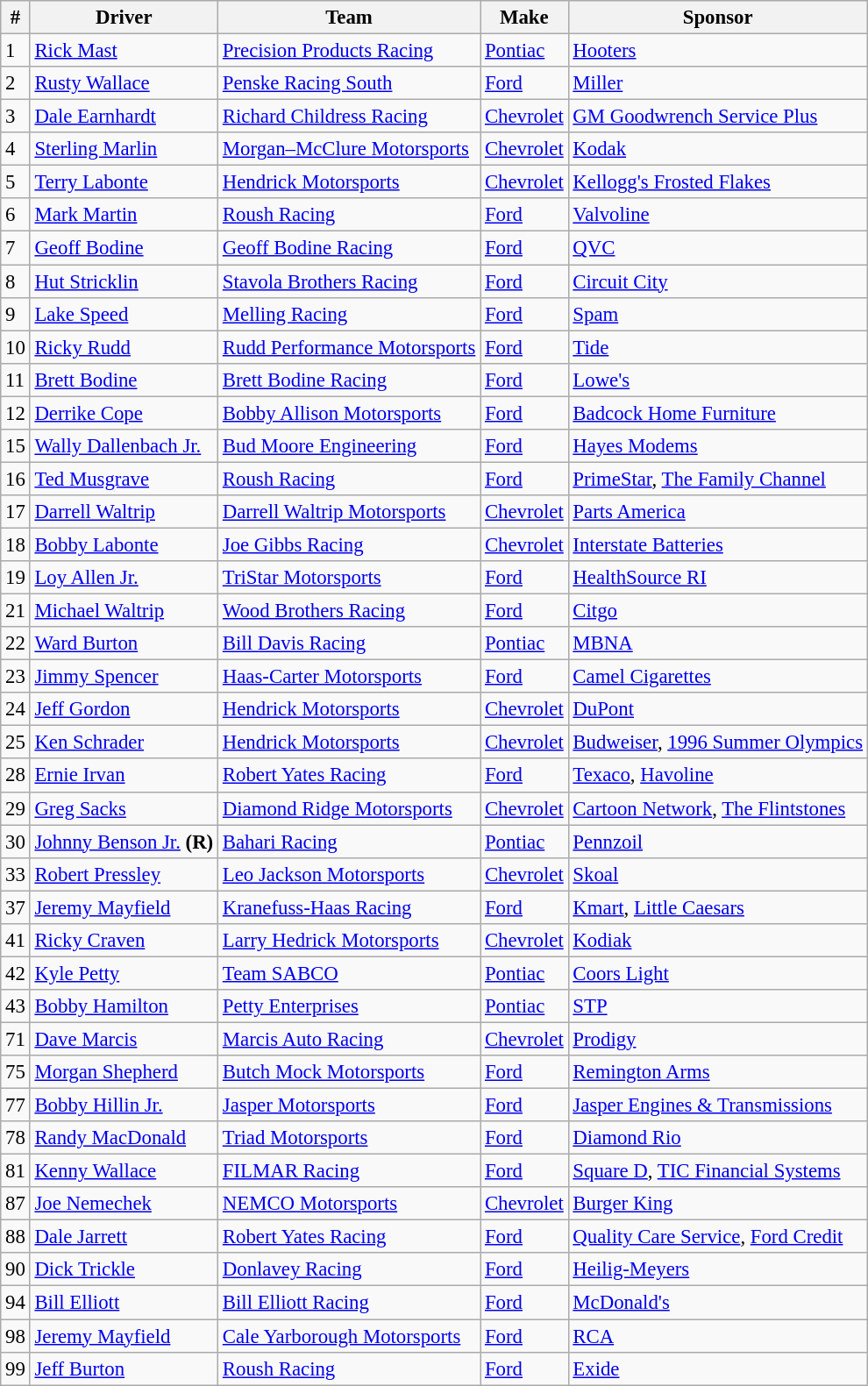<table class="wikitable" style="font-size:95%">
<tr>
<th>#</th>
<th>Driver</th>
<th>Team</th>
<th>Make</th>
<th>Sponsor</th>
</tr>
<tr>
<td>1</td>
<td><a href='#'>Rick Mast</a></td>
<td><a href='#'>Precision Products Racing</a></td>
<td><a href='#'>Pontiac</a></td>
<td><a href='#'>Hooters</a></td>
</tr>
<tr>
<td>2</td>
<td><a href='#'>Rusty Wallace</a></td>
<td><a href='#'>Penske Racing South</a></td>
<td><a href='#'>Ford</a></td>
<td><a href='#'>Miller</a></td>
</tr>
<tr>
<td>3</td>
<td><a href='#'>Dale Earnhardt</a></td>
<td><a href='#'>Richard Childress Racing</a></td>
<td><a href='#'>Chevrolet</a></td>
<td><a href='#'>GM Goodwrench Service Plus</a></td>
</tr>
<tr>
<td>4</td>
<td><a href='#'>Sterling Marlin</a></td>
<td><a href='#'>Morgan–McClure Motorsports</a></td>
<td><a href='#'>Chevrolet</a></td>
<td><a href='#'>Kodak</a></td>
</tr>
<tr>
<td>5</td>
<td><a href='#'>Terry Labonte</a></td>
<td><a href='#'>Hendrick Motorsports</a></td>
<td><a href='#'>Chevrolet</a></td>
<td><a href='#'>Kellogg's Frosted Flakes</a></td>
</tr>
<tr>
<td>6</td>
<td><a href='#'>Mark Martin</a></td>
<td><a href='#'>Roush Racing</a></td>
<td><a href='#'>Ford</a></td>
<td><a href='#'>Valvoline</a></td>
</tr>
<tr>
<td>7</td>
<td><a href='#'>Geoff Bodine</a></td>
<td><a href='#'>Geoff Bodine Racing</a></td>
<td><a href='#'>Ford</a></td>
<td><a href='#'>QVC</a></td>
</tr>
<tr>
<td>8</td>
<td><a href='#'>Hut Stricklin</a></td>
<td><a href='#'>Stavola Brothers Racing</a></td>
<td><a href='#'>Ford</a></td>
<td><a href='#'>Circuit City</a></td>
</tr>
<tr>
<td>9</td>
<td><a href='#'>Lake Speed</a></td>
<td><a href='#'>Melling Racing</a></td>
<td><a href='#'>Ford</a></td>
<td><a href='#'>Spam</a></td>
</tr>
<tr>
<td>10</td>
<td><a href='#'>Ricky Rudd</a></td>
<td><a href='#'>Rudd Performance Motorsports</a></td>
<td><a href='#'>Ford</a></td>
<td><a href='#'>Tide</a></td>
</tr>
<tr>
<td>11</td>
<td><a href='#'>Brett Bodine</a></td>
<td><a href='#'>Brett Bodine Racing</a></td>
<td><a href='#'>Ford</a></td>
<td><a href='#'>Lowe's</a></td>
</tr>
<tr>
<td>12</td>
<td><a href='#'>Derrike Cope</a></td>
<td><a href='#'>Bobby Allison Motorsports</a></td>
<td><a href='#'>Ford</a></td>
<td><a href='#'>Badcock Home Furniture</a></td>
</tr>
<tr>
<td>15</td>
<td><a href='#'>Wally Dallenbach Jr.</a></td>
<td><a href='#'>Bud Moore Engineering</a></td>
<td><a href='#'>Ford</a></td>
<td><a href='#'>Hayes Modems</a></td>
</tr>
<tr>
<td>16</td>
<td><a href='#'>Ted Musgrave</a></td>
<td><a href='#'>Roush Racing</a></td>
<td><a href='#'>Ford</a></td>
<td><a href='#'>PrimeStar</a>, <a href='#'>The Family Channel</a></td>
</tr>
<tr>
<td>17</td>
<td><a href='#'>Darrell Waltrip</a></td>
<td><a href='#'>Darrell Waltrip Motorsports</a></td>
<td><a href='#'>Chevrolet</a></td>
<td><a href='#'>Parts America</a></td>
</tr>
<tr>
<td>18</td>
<td><a href='#'>Bobby Labonte</a></td>
<td><a href='#'>Joe Gibbs Racing</a></td>
<td><a href='#'>Chevrolet</a></td>
<td><a href='#'>Interstate Batteries</a></td>
</tr>
<tr>
<td>19</td>
<td><a href='#'>Loy Allen Jr.</a></td>
<td><a href='#'>TriStar Motorsports</a></td>
<td><a href='#'>Ford</a></td>
<td><a href='#'>HealthSource RI</a></td>
</tr>
<tr>
<td>21</td>
<td><a href='#'>Michael Waltrip</a></td>
<td><a href='#'>Wood Brothers Racing</a></td>
<td><a href='#'>Ford</a></td>
<td><a href='#'>Citgo</a></td>
</tr>
<tr>
<td>22</td>
<td><a href='#'>Ward Burton</a></td>
<td><a href='#'>Bill Davis Racing</a></td>
<td><a href='#'>Pontiac</a></td>
<td><a href='#'>MBNA</a></td>
</tr>
<tr>
<td>23</td>
<td><a href='#'>Jimmy Spencer</a></td>
<td><a href='#'>Haas-Carter Motorsports</a></td>
<td><a href='#'>Ford</a></td>
<td><a href='#'>Camel Cigarettes</a></td>
</tr>
<tr>
<td>24</td>
<td><a href='#'>Jeff Gordon</a></td>
<td><a href='#'>Hendrick Motorsports</a></td>
<td><a href='#'>Chevrolet</a></td>
<td><a href='#'>DuPont</a></td>
</tr>
<tr>
<td>25</td>
<td><a href='#'>Ken Schrader</a></td>
<td><a href='#'>Hendrick Motorsports</a></td>
<td><a href='#'>Chevrolet</a></td>
<td><a href='#'>Budweiser</a>, <a href='#'>1996 Summer Olympics</a></td>
</tr>
<tr>
<td>28</td>
<td><a href='#'>Ernie Irvan</a></td>
<td><a href='#'>Robert Yates Racing</a></td>
<td><a href='#'>Ford</a></td>
<td><a href='#'>Texaco</a>, <a href='#'>Havoline</a></td>
</tr>
<tr>
<td>29</td>
<td><a href='#'>Greg Sacks</a></td>
<td><a href='#'>Diamond Ridge Motorsports</a></td>
<td><a href='#'>Chevrolet</a></td>
<td><a href='#'>Cartoon Network</a>, <a href='#'>The Flintstones</a></td>
</tr>
<tr>
<td>30</td>
<td><a href='#'>Johnny Benson Jr.</a> <strong>(R)</strong></td>
<td><a href='#'>Bahari Racing</a></td>
<td><a href='#'>Pontiac</a></td>
<td><a href='#'>Pennzoil</a></td>
</tr>
<tr>
<td>33</td>
<td><a href='#'>Robert Pressley</a></td>
<td><a href='#'>Leo Jackson Motorsports</a></td>
<td><a href='#'>Chevrolet</a></td>
<td><a href='#'>Skoal</a></td>
</tr>
<tr>
<td>37</td>
<td><a href='#'>Jeremy Mayfield</a></td>
<td><a href='#'>Kranefuss-Haas Racing</a></td>
<td><a href='#'>Ford</a></td>
<td><a href='#'>Kmart</a>, <a href='#'>Little Caesars</a></td>
</tr>
<tr>
<td>41</td>
<td><a href='#'>Ricky Craven</a></td>
<td><a href='#'>Larry Hedrick Motorsports</a></td>
<td><a href='#'>Chevrolet</a></td>
<td><a href='#'>Kodiak</a></td>
</tr>
<tr>
<td>42</td>
<td><a href='#'>Kyle Petty</a></td>
<td><a href='#'>Team SABCO</a></td>
<td><a href='#'>Pontiac</a></td>
<td><a href='#'>Coors Light</a></td>
</tr>
<tr>
<td>43</td>
<td><a href='#'>Bobby Hamilton</a></td>
<td><a href='#'>Petty Enterprises</a></td>
<td><a href='#'>Pontiac</a></td>
<td><a href='#'>STP</a></td>
</tr>
<tr>
<td>71</td>
<td><a href='#'>Dave Marcis</a></td>
<td><a href='#'>Marcis Auto Racing</a></td>
<td><a href='#'>Chevrolet</a></td>
<td><a href='#'>Prodigy</a></td>
</tr>
<tr>
<td>75</td>
<td><a href='#'>Morgan Shepherd</a></td>
<td><a href='#'>Butch Mock Motorsports</a></td>
<td><a href='#'>Ford</a></td>
<td><a href='#'>Remington Arms</a></td>
</tr>
<tr>
<td>77</td>
<td><a href='#'>Bobby Hillin Jr.</a></td>
<td><a href='#'>Jasper Motorsports</a></td>
<td><a href='#'>Ford</a></td>
<td><a href='#'>Jasper Engines & Transmissions</a></td>
</tr>
<tr>
<td>78</td>
<td><a href='#'>Randy MacDonald</a></td>
<td><a href='#'>Triad Motorsports</a></td>
<td><a href='#'>Ford</a></td>
<td><a href='#'>Diamond Rio</a></td>
</tr>
<tr>
<td>81</td>
<td><a href='#'>Kenny Wallace</a></td>
<td><a href='#'>FILMAR Racing</a></td>
<td><a href='#'>Ford</a></td>
<td><a href='#'>Square D</a>, <a href='#'>TIC Financial Systems</a></td>
</tr>
<tr>
<td>87</td>
<td><a href='#'>Joe Nemechek</a></td>
<td><a href='#'>NEMCO Motorsports</a></td>
<td><a href='#'>Chevrolet</a></td>
<td><a href='#'>Burger King</a></td>
</tr>
<tr>
<td>88</td>
<td><a href='#'>Dale Jarrett</a></td>
<td><a href='#'>Robert Yates Racing</a></td>
<td><a href='#'>Ford</a></td>
<td><a href='#'>Quality Care Service</a>, <a href='#'>Ford Credit</a></td>
</tr>
<tr>
<td>90</td>
<td><a href='#'>Dick Trickle</a></td>
<td><a href='#'>Donlavey Racing</a></td>
<td><a href='#'>Ford</a></td>
<td><a href='#'>Heilig-Meyers</a></td>
</tr>
<tr>
<td>94</td>
<td><a href='#'>Bill Elliott</a></td>
<td><a href='#'>Bill Elliott Racing</a></td>
<td><a href='#'>Ford</a></td>
<td><a href='#'>McDonald's</a></td>
</tr>
<tr>
<td>98</td>
<td><a href='#'>Jeremy Mayfield</a></td>
<td><a href='#'>Cale Yarborough Motorsports</a></td>
<td><a href='#'>Ford</a></td>
<td><a href='#'>RCA</a></td>
</tr>
<tr>
<td>99</td>
<td><a href='#'>Jeff Burton</a></td>
<td><a href='#'>Roush Racing</a></td>
<td><a href='#'>Ford</a></td>
<td><a href='#'>Exide</a></td>
</tr>
</table>
